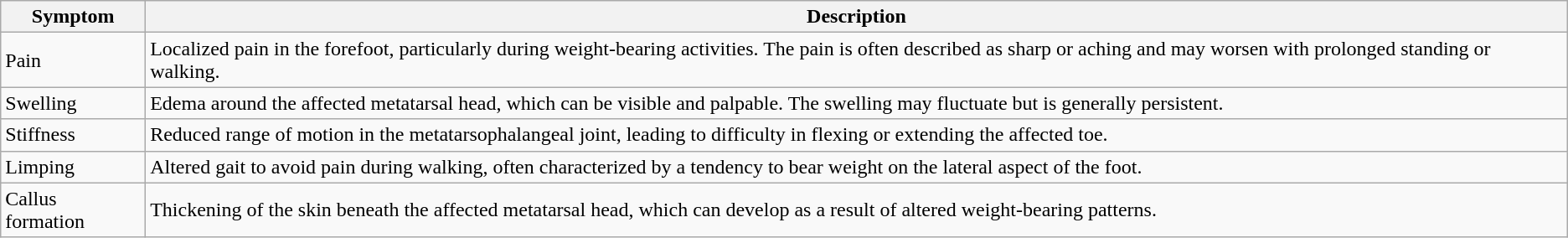<table class="wikitable">
<tr>
<th>Symptom</th>
<th>Description</th>
</tr>
<tr>
<td>Pain</td>
<td>Localized pain in the forefoot, particularly during weight-bearing activities. The pain is often described as sharp or aching and may worsen with prolonged standing or walking.</td>
</tr>
<tr>
<td>Swelling</td>
<td>Edema around the affected metatarsal head, which can be visible and palpable. The swelling may fluctuate but is generally persistent.</td>
</tr>
<tr>
<td>Stiffness</td>
<td>Reduced range of motion in the metatarsophalangeal joint, leading to difficulty in flexing or extending the affected toe.</td>
</tr>
<tr>
<td>Limping</td>
<td>Altered gait to avoid pain during walking, often characterized by a tendency to bear weight on the lateral aspect of the foot.</td>
</tr>
<tr>
<td>Callus formation</td>
<td>Thickening of the skin beneath the affected metatarsal head, which can develop as a result of altered weight-bearing patterns.</td>
</tr>
</table>
